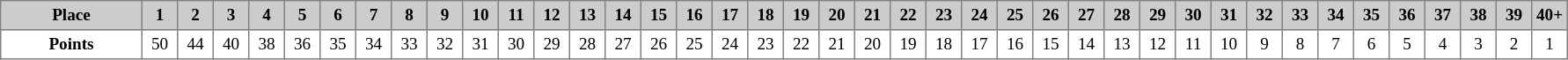<table cellpadding="3" cellspacing="0" border="1" style="background:#white; font-size:80%; border:gray solid 1px; border-collapse:collapse">
<tr style="background:#ccc; text-align:center;">
<th>Place</th>
<th width="20">1</th>
<th width="20">2</th>
<th width="20">3</th>
<th width="20">4</th>
<th width="20">5</th>
<th width="20">6</th>
<th width="20">7</th>
<th width="20">8</th>
<th width="20">9</th>
<th width="20">10</th>
<th width="20">11</th>
<th width="20">12</th>
<th width="20">13</th>
<th width="20">14</th>
<th width="20">15</th>
<th width="20">16</th>
<th width="20">17</th>
<th width="20">18</th>
<th width="20">19</th>
<th width="20">20</th>
<th width="20">21</th>
<th width="20">22</th>
<th width="20">23</th>
<th width="20">24</th>
<th width="20">25</th>
<th width="20">26</th>
<th width="20">27</th>
<th width="20">28</th>
<th width="20">29</th>
<th width="20">30</th>
<th width="20">31</th>
<th width="20">32</th>
<th width="20">33</th>
<th width="20">34</th>
<th width="20">35</th>
<th width="20">36</th>
<th width="20">37</th>
<th width="20">38</th>
<th width="20">39</th>
<th width="20">40+</th>
</tr>
<tr align=center>
<th width="100">Points</th>
<td>50</td>
<td>44</td>
<td>40</td>
<td>38</td>
<td>36</td>
<td>35</td>
<td>34</td>
<td>33</td>
<td>32</td>
<td>31</td>
<td>30</td>
<td>29</td>
<td>28</td>
<td>27</td>
<td>26</td>
<td>25</td>
<td>24</td>
<td>23</td>
<td>22</td>
<td>21</td>
<td>20</td>
<td>19</td>
<td>18</td>
<td>17</td>
<td>16</td>
<td>15</td>
<td>14</td>
<td>13</td>
<td>12</td>
<td>11</td>
<td>10</td>
<td>9</td>
<td>8</td>
<td>7</td>
<td>6</td>
<td>5</td>
<td>4</td>
<td>3</td>
<td>2</td>
<td>1</td>
</tr>
</table>
